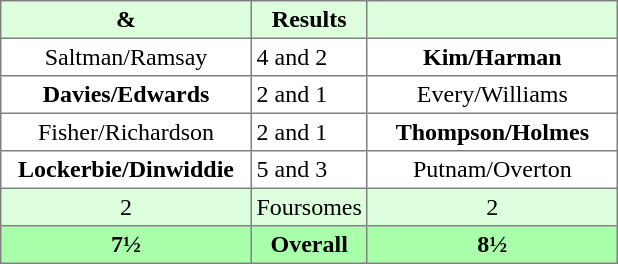<table border="1" cellpadding="3" style="border-collapse:collapse; text-align:center;">
<tr style="background:#ddffdd;">
<th width=160> & </th>
<th>Results</th>
<th width=160></th>
</tr>
<tr>
<td>Saltman/Ramsay</td>
<td align=left> 4 and 2</td>
<td><strong>Kim/Harman</strong></td>
</tr>
<tr>
<td><strong>Davies/Edwards</strong></td>
<td align=left> 2 and 1</td>
<td>Every/Williams</td>
</tr>
<tr>
<td>Fisher/Richardson</td>
<td align=left> 2 and 1</td>
<td><strong>Thompson/Holmes</strong></td>
</tr>
<tr>
<td><strong>Lockerbie/Dinwiddie</strong></td>
<td align=left> 5 and 3</td>
<td>Putnam/Overton</td>
</tr>
<tr style="background:#ddffdd;">
<td>2</td>
<td>Foursomes</td>
<td>2</td>
</tr>
<tr style="background:#aaffaa;">
<th>7½</th>
<th>Overall</th>
<th>8½</th>
</tr>
</table>
